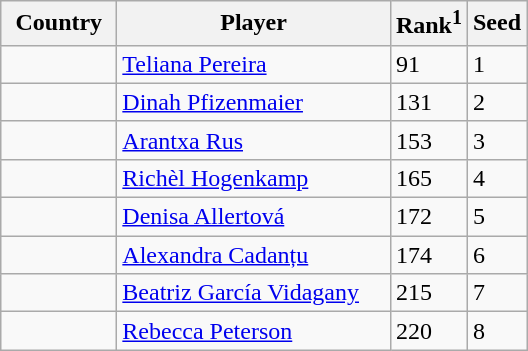<table class="sortable wikitable">
<tr>
<th width="70">Country</th>
<th width="175">Player</th>
<th>Rank<sup>1</sup></th>
<th>Seed</th>
</tr>
<tr>
<td></td>
<td><a href='#'>Teliana Pereira</a></td>
<td>91</td>
<td>1</td>
</tr>
<tr>
<td></td>
<td><a href='#'>Dinah Pfizenmaier</a></td>
<td>131</td>
<td>2</td>
</tr>
<tr>
<td></td>
<td><a href='#'>Arantxa Rus</a></td>
<td>153</td>
<td>3</td>
</tr>
<tr>
<td></td>
<td><a href='#'>Richèl Hogenkamp</a></td>
<td>165</td>
<td>4</td>
</tr>
<tr>
<td></td>
<td><a href='#'>Denisa Allertová</a></td>
<td>172</td>
<td>5</td>
</tr>
<tr>
<td></td>
<td><a href='#'>Alexandra Cadanțu</a></td>
<td>174</td>
<td>6</td>
</tr>
<tr>
<td></td>
<td><a href='#'>Beatriz García Vidagany</a></td>
<td>215</td>
<td>7</td>
</tr>
<tr>
<td></td>
<td><a href='#'>Rebecca Peterson</a></td>
<td>220</td>
<td>8</td>
</tr>
</table>
